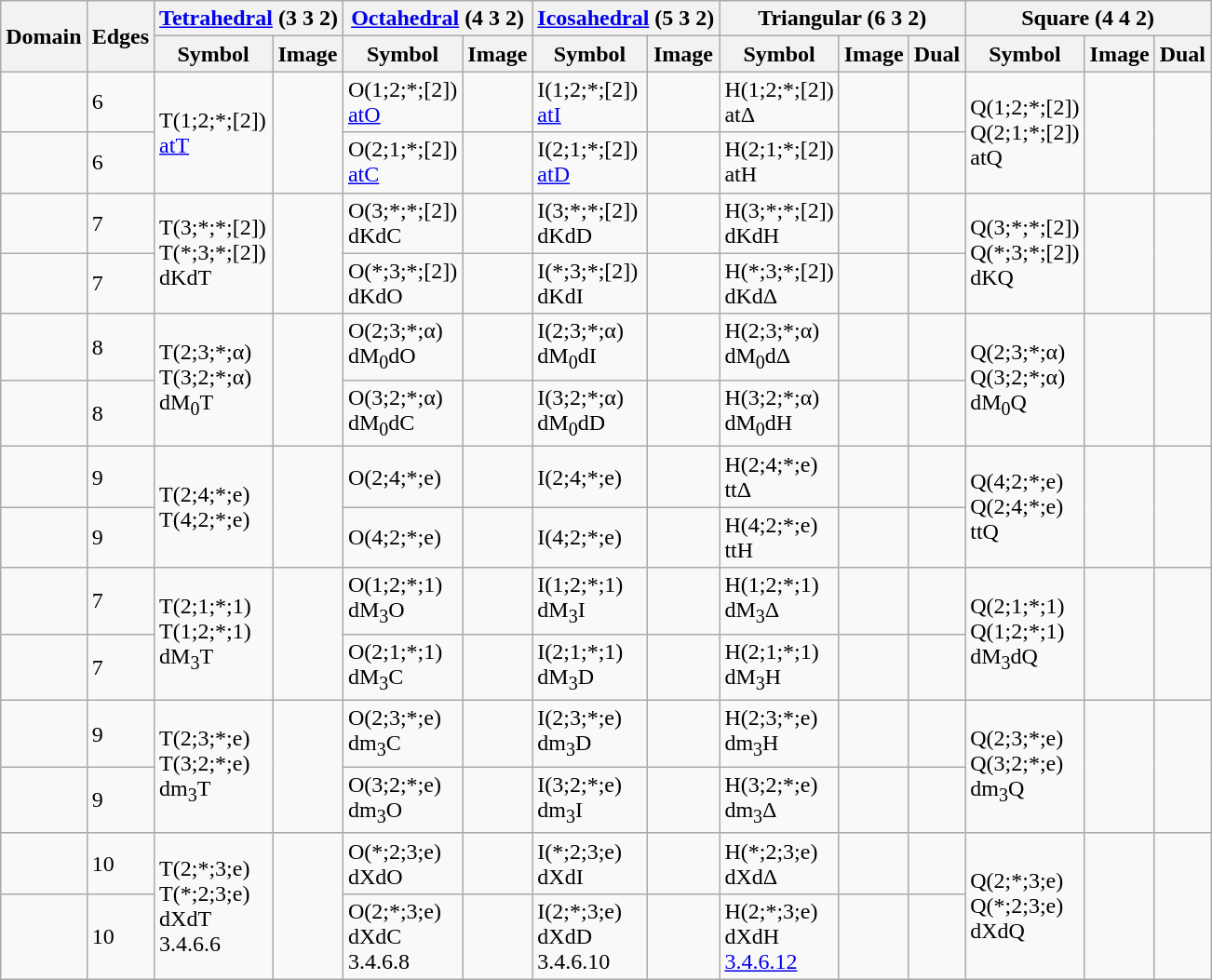<table class="wikitable sortable">
<tr>
<th rowspan=2>Domain</th>
<th rowspan=2>Edges</th>
<th colspan=2><a href='#'>Tetrahedral</a> (3 3 2)</th>
<th colspan=2><a href='#'>Octahedral</a> (4 3 2)</th>
<th colspan=2><a href='#'>Icosahedral</a> (5 3 2)</th>
<th colspan="3">Triangular (6 3 2)</th>
<th colspan="3">Square (4 4 2)</th>
</tr>
<tr>
<th>Symbol</th>
<th>Image</th>
<th>Symbol</th>
<th>Image</th>
<th>Symbol</th>
<th>Image</th>
<th>Symbol</th>
<th>Image</th>
<th>Dual</th>
<th>Symbol</th>
<th>Image</th>
<th>Dual</th>
</tr>
<tr>
<td></td>
<td>6</td>
<td rowspan=2>T(1;2;*;[2])<br><a href='#'>atT</a></td>
<td rowspan=2></td>
<td>O(1;2;*;[2])<br><a href='#'>atO</a></td>
<td></td>
<td>I(1;2;*;[2])<br><a href='#'>atI</a></td>
<td></td>
<td>H(1;2;*;[2])<br>atΔ</td>
<td></td>
<td></td>
<td rowspan=2>Q(1;2;*;[2])<br>Q(2;1;*;[2])<br>atQ</td>
<td rowspan=2></td>
<td rowspan="2"></td>
</tr>
<tr>
<td></td>
<td>6</td>
<td>O(2;1;*;[2])<br><a href='#'>atC</a></td>
<td></td>
<td>I(2;1;*;[2])<br><a href='#'>atD</a></td>
<td></td>
<td>H(2;1;*;[2])<br>atH</td>
<td></td>
<td></td>
</tr>
<tr>
<td></td>
<td>7</td>
<td rowspan=2>T(3;*;*;[2])<br>T(*;3;*;[2])<br>dKdT</td>
<td rowspan=2></td>
<td>O(3;*;*;[2])<br>dKdC</td>
<td></td>
<td>I(3;*;*;[2])<br>dKdD</td>
<td></td>
<td>H(3;*;*;[2])<br>dKdH</td>
<td></td>
<td></td>
<td rowspan=2>Q(3;*;*;[2])<br>Q(*;3;*;[2])<br>dKQ</td>
<td rowspan=2></td>
<td rowspan="2"></td>
</tr>
<tr>
<td></td>
<td>7</td>
<td>O(*;3;*;[2])<br>dKdO</td>
<td></td>
<td>I(*;3;*;[2])<br>dKdI</td>
<td></td>
<td>H(*;3;*;[2])<br>dKdΔ</td>
<td></td>
<td></td>
</tr>
<tr>
<td></td>
<td>8</td>
<td rowspan=2>T(2;3;*;α)<br>T(3;2;*;α)<br>dM<sub>0</sub>T</td>
<td rowspan=2></td>
<td>O(2;3;*;α)<br>dM<sub>0</sub>dO</td>
<td></td>
<td>I(2;3;*;α)<br>dM<sub>0</sub>dI</td>
<td></td>
<td>H(2;3;*;α)<br>dM<sub>0</sub>dΔ</td>
<td></td>
<td></td>
<td rowspan=2>Q(2;3;*;α)<br>Q(3;2;*;α)<br>dM<sub>0</sub>Q</td>
<td rowspan=2></td>
<td rowspan="2"></td>
</tr>
<tr>
<td></td>
<td>8</td>
<td>O(3;2;*;α)<br>dM<sub>0</sub>dC</td>
<td></td>
<td>I(3;2;*;α)<br>dM<sub>0</sub>dD</td>
<td></td>
<td>H(3;2;*;α)<br>dM<sub>0</sub>dH</td>
<td></td>
<td></td>
</tr>
<tr>
<td></td>
<td>9</td>
<td rowspan=2>T(2;4;*;e)<br>T(4;2;*;e)<br></td>
<td rowspan=2></td>
<td>O(2;4;*;e)<br></td>
<td></td>
<td>I(2;4;*;e)<br></td>
<td></td>
<td>H(2;4;*;e)<br>ttΔ</td>
<td></td>
<td></td>
<td rowspan=2>Q(4;2;*;e)<br>Q(2;4;*;e)<br>ttQ</td>
<td rowspan=2></td>
<td rowspan="2"></td>
</tr>
<tr>
<td></td>
<td>9</td>
<td>O(4;2;*;e)<br></td>
<td></td>
<td>I(4;2;*;e)<br></td>
<td></td>
<td>H(4;2;*;e)<br>ttH</td>
<td></td>
<td></td>
</tr>
<tr>
<td></td>
<td>7</td>
<td rowspan=2>T(2;1;*;1)<br>T(1;2;*;1)<br>dM<sub>3</sub>T</td>
<td rowspan=2></td>
<td>O(1;2;*;1)<br>dM<sub>3</sub>O</td>
<td></td>
<td>I(1;2;*;1)<br>dM<sub>3</sub>I</td>
<td></td>
<td>H(1;2;*;1)<br>dM<sub>3</sub>Δ</td>
<td></td>
<td></td>
<td rowspan=2>Q(2;1;*;1)<br>Q(1;2;*;1)<br>dM<sub>3</sub>dQ</td>
<td rowspan=2></td>
<td rowspan="2"></td>
</tr>
<tr>
<td></td>
<td>7</td>
<td>O(2;1;*;1)<br>dM<sub>3</sub>C</td>
<td></td>
<td>I(2;1;*;1)<br>dM<sub>3</sub>D</td>
<td></td>
<td>H(2;1;*;1)<br>dM<sub>3</sub>H</td>
<td></td>
<td></td>
</tr>
<tr>
<td></td>
<td>9</td>
<td rowspan=2>T(2;3;*;e)<br>T(3;2;*;e)<br>dm<sub>3</sub>T</td>
<td rowspan=2></td>
<td>O(2;3;*;e)<br>dm<sub>3</sub>C</td>
<td></td>
<td>I(2;3;*;e)<br>dm<sub>3</sub>D</td>
<td></td>
<td>H(2;3;*;e)<br>dm<sub>3</sub>H</td>
<td></td>
<td></td>
<td rowspan=2>Q(2;3;*;e)<br>Q(3;2;*;e)<br>dm<sub>3</sub>Q</td>
<td rowspan=2></td>
<td rowspan="2"></td>
</tr>
<tr>
<td></td>
<td>9</td>
<td>O(3;2;*;e)<br>dm<sub>3</sub>O</td>
<td></td>
<td>I(3;2;*;e)<br>dm<sub>3</sub>I</td>
<td></td>
<td>H(3;2;*;e)<br>dm<sub>3</sub>Δ</td>
<td></td>
<td></td>
</tr>
<tr>
<td></td>
<td>10</td>
<td rowspan=2>T(2;*;3;e)<br>T(*;2;3;e)<br>dXdT<br>3.4.6.6</td>
<td rowspan="2"></td>
<td>O(*;2;3;e)<br>dXdO</td>
<td></td>
<td>I(*;2;3;e)<br>dXdI</td>
<td></td>
<td>H(*;2;3;e)<br>dXdΔ</td>
<td></td>
<td></td>
<td rowspan=2>Q(2;*;3;e)<br>Q(*;2;3;e)<br>dXdQ</td>
<td rowspan=2></td>
<td rowspan="2"></td>
</tr>
<tr>
<td></td>
<td>10</td>
<td>O(2;*;3;e)<br>dXdC<br>3.4.6.8</td>
<td></td>
<td>I(2;*;3;e)<br>dXdD<br>3.4.6.10</td>
<td></td>
<td>H(2;*;3;e)<br>dXdH<br><a href='#'>3.4.6.12</a></td>
<td></td>
<td></td>
</tr>
</table>
